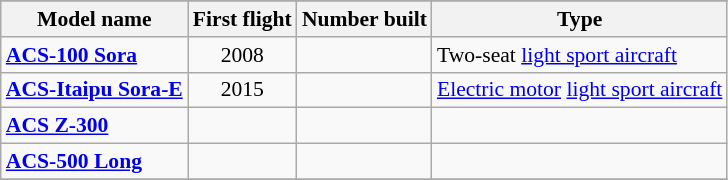<table class="wikitable" align=center style="font-size:90%;">
<tr>
</tr>
<tr style="background:#efefef;">
<th>Model name</th>
<th>First flight</th>
<th>Number built</th>
<th>Type</th>
</tr>
<tr>
<td align=left><strong><a href='#'>ACS-100 Sora</a></strong></td>
<td align=center>2008</td>
<td align=center></td>
<td align=left>Two-seat <a href='#'>light sport aircraft</a></td>
</tr>
<tr>
<td align=left><strong><a href='#'>ACS-Itaipu Sora-E</a></strong></td>
<td align=center>2015</td>
<td align=center></td>
<td align=left><a href='#'>Electric motor</a> <a href='#'>light sport aircraft</a></td>
</tr>
<tr>
<td align=left><strong><a href='#'>ACS Z-300</a></strong></td>
<td align=center></td>
<td align=center></td>
<td align=left></td>
</tr>
<tr>
<td align=left><strong><a href='#'>ACS-500 Long</a></strong></td>
<td align=center></td>
<td align=center></td>
<td align=left></td>
</tr>
<tr>
</tr>
</table>
